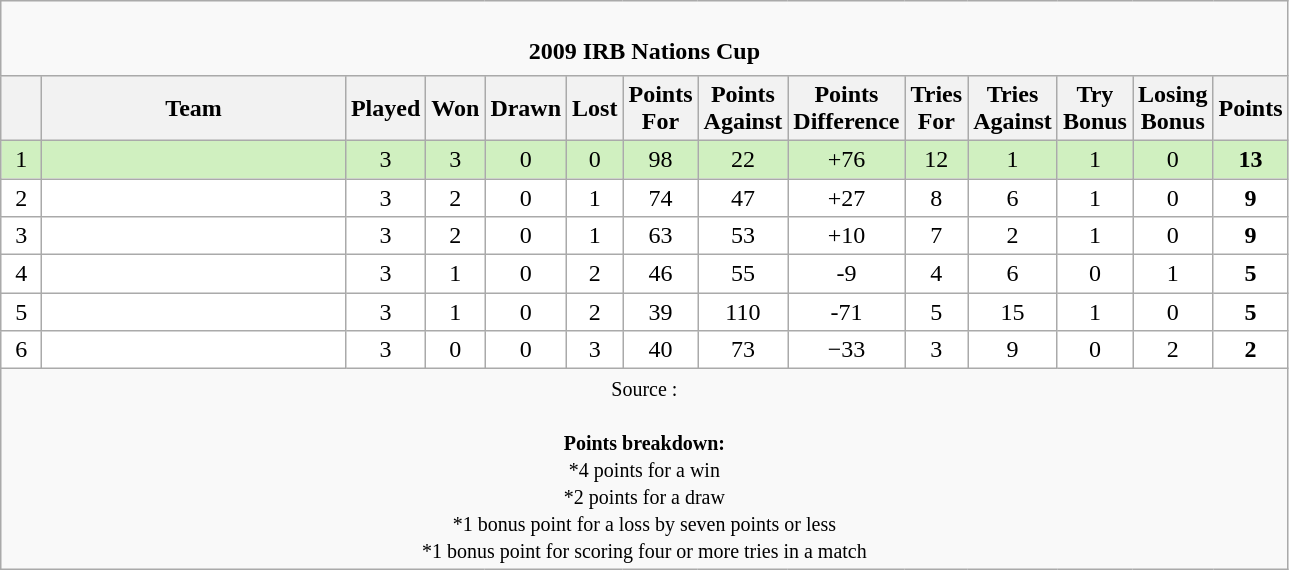<table class="wikitable" style="text-align: center;">
<tr>
<td colspan="14" cellpadding="0" cellspacing="0"><br><table border="0" width="100%" cellpadding="0" cellspacing="0">
<tr>
<td style="border:0px"><strong>2009 IRB Nations Cup</strong></td>
</tr>
</table>
</td>
</tr>
<tr>
<th bgcolor="#efefef" width="20"></th>
<th bgcolor="#efefef" width="195">Team</th>
<th bgcolor="#efefef" width="20">Played</th>
<th bgcolor="#efefef" width="20">Won</th>
<th bgcolor="#efefef" width="20">Drawn</th>
<th bgcolor="#efefef" width="20">Lost</th>
<th bgcolor="#efefef" width="20">Points For</th>
<th bgcolor="#efefef" width="20">Points Against</th>
<th bgcolor="#efefef" width="20">Points Difference</th>
<th bgcolor="#efefef" width="20">Tries For</th>
<th bgcolor="#efefef" width="20">Tries Against</th>
<th bgcolor="#efefef" width="20">Try Bonus</th>
<th bgcolor="#efefef" width="20">Losing Bonus</th>
<th bgcolor="#efefef" width="20">Points<br></th>
</tr>
<tr bgcolor=#D0F0C0 align=center>
<td>1</td>
<td align=left></td>
<td>3</td>
<td>3</td>
<td>0</td>
<td>0</td>
<td>98</td>
<td>22</td>
<td>+76</td>
<td>12</td>
<td>1</td>
<td>1</td>
<td>0</td>
<td><strong>13</strong></td>
</tr>
<tr bgcolor=#ffffff align=center>
<td>2</td>
<td align=left></td>
<td>3</td>
<td>2</td>
<td>0</td>
<td>1</td>
<td>74</td>
<td>47</td>
<td>+27</td>
<td>8</td>
<td>6</td>
<td>1</td>
<td>0</td>
<td><strong>9</strong></td>
</tr>
<tr bgcolor=#ffffff align=center>
<td>3</td>
<td align=left></td>
<td>3</td>
<td>2</td>
<td>0</td>
<td>1</td>
<td>63</td>
<td>53</td>
<td>+10</td>
<td>7</td>
<td>2</td>
<td>1</td>
<td>0</td>
<td><strong>9</strong></td>
</tr>
<tr bgcolor=#ffffff align=center>
<td>4</td>
<td align=left></td>
<td>3</td>
<td>1</td>
<td>0</td>
<td>2</td>
<td>46</td>
<td>55</td>
<td>-9</td>
<td>4</td>
<td>6</td>
<td>0</td>
<td>1</td>
<td><strong>5</strong></td>
</tr>
<tr bgcolor=#ffffff align=center>
<td>5</td>
<td align=left></td>
<td>3</td>
<td>1</td>
<td>0</td>
<td>2</td>
<td>39</td>
<td>110</td>
<td>-71</td>
<td>5</td>
<td>15</td>
<td>1</td>
<td>0</td>
<td><strong>5</strong></td>
</tr>
<tr bgcolor=#ffffff align=center>
<td>6</td>
<td align=left></td>
<td>3</td>
<td>0</td>
<td>0</td>
<td>3</td>
<td>40</td>
<td>73</td>
<td>−33</td>
<td>3</td>
<td>9</td>
<td>0</td>
<td>2</td>
<td><strong>2</strong></td>
</tr>
<tr |align=left|>
<td colspan="14" style="border:0px"><small>Source : <br><br><strong>Points breakdown:</strong><br>*4 points for a win<br>*2 points for a draw<br>*1 bonus point for a loss by seven points or less<br>*1 bonus point for scoring four or more tries in a match</small></td>
</tr>
</table>
